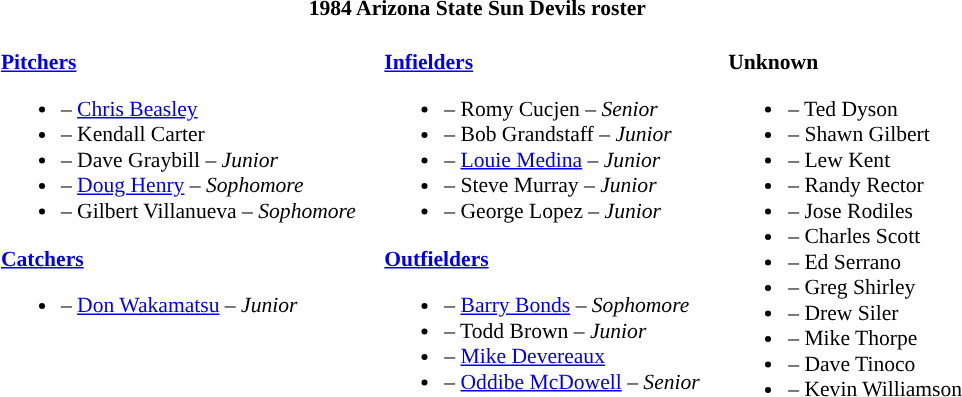<table class="toccolours" style="border-collapse:collapse; font-size:90%;">
<tr>
<th colspan=9>1984 Arizona State Sun Devils roster</th>
</tr>
<tr>
<td width="03"> </td>
<td valign="top"><br><strong><a href='#'>Pitchers</a></strong><ul><li>– <a href='#'>Chris Beasley</a></li><li>– Kendall Carter</li><li>– Dave Graybill – <em>Junior</em></li><li>– <a href='#'>Doug Henry</a> – <em>Sophomore</em></li><li>– Gilbert Villanueva – <em>Sophomore</em></li></ul><strong><a href='#'>Catchers</a></strong><ul><li>– <a href='#'>Don Wakamatsu</a> – <em>Junior</em></li></ul></td>
<td width="15"> </td>
<td valign="top"><br><strong><a href='#'>Infielders</a></strong><ul><li>– Romy Cucjen – <em>Senior</em></li><li>– Bob Grandstaff – <em>Junior</em></li><li>– <a href='#'>Louie Medina</a> – <em>Junior</em></li><li>– Steve Murray – <em>Junior</em></li><li>– George Lopez – <em>Junior</em></li></ul><strong><a href='#'>Outfielders</a></strong><ul><li>– <a href='#'>Barry Bonds</a> – <em>Sophomore</em></li><li>– Todd Brown – <em>Junior</em></li><li>– <a href='#'>Mike Devereaux</a></li><li>– <a href='#'>Oddibe McDowell</a> – <em>Senior</em></li></ul></td>
<td width="15"> </td>
<td valign="top"><br><strong>Unknown</strong><ul><li>– Ted Dyson</li><li>– Shawn Gilbert</li><li>– Lew Kent</li><li>– Randy Rector</li><li>– Jose Rodiles</li><li>– Charles Scott</li><li>– Ed Serrano</li><li>– Greg Shirley</li><li>– Drew Siler</li><li>– Mike Thorpe</li><li>– Dave Tinoco</li><li>– Kevin Williamson</li></ul></td>
</tr>
</table>
